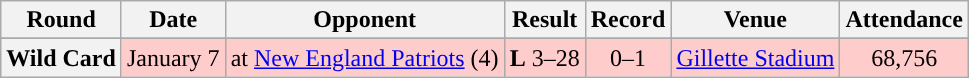<table class="wikitable" style="text-align:center">
<tr>
<th>Round</th>
<th>Date</th>
<th>Opponent</th>
<th>Result</th>
<th>Record</th>
<th>Venue</th>
<th>Attendance</th>
</tr>
<tr>
</tr>
<tr align="center" bgcolor="#fcc">
<th>Wild Card</th>
<td>January 7</td>
<td>at <a href='#'>New England Patriots</a> (4)</td>
<td><strong>L</strong> 3–28</td>
<td>0–1</td>
<td><a href='#'>Gillette Stadium</a></td>
<td>68,756</td>
</tr>
</table>
